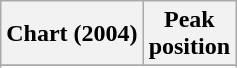<table class="wikitable sortable plainrowheaders">
<tr>
<th>Chart (2004)</th>
<th>Peak<br>position</th>
</tr>
<tr>
</tr>
<tr>
</tr>
</table>
